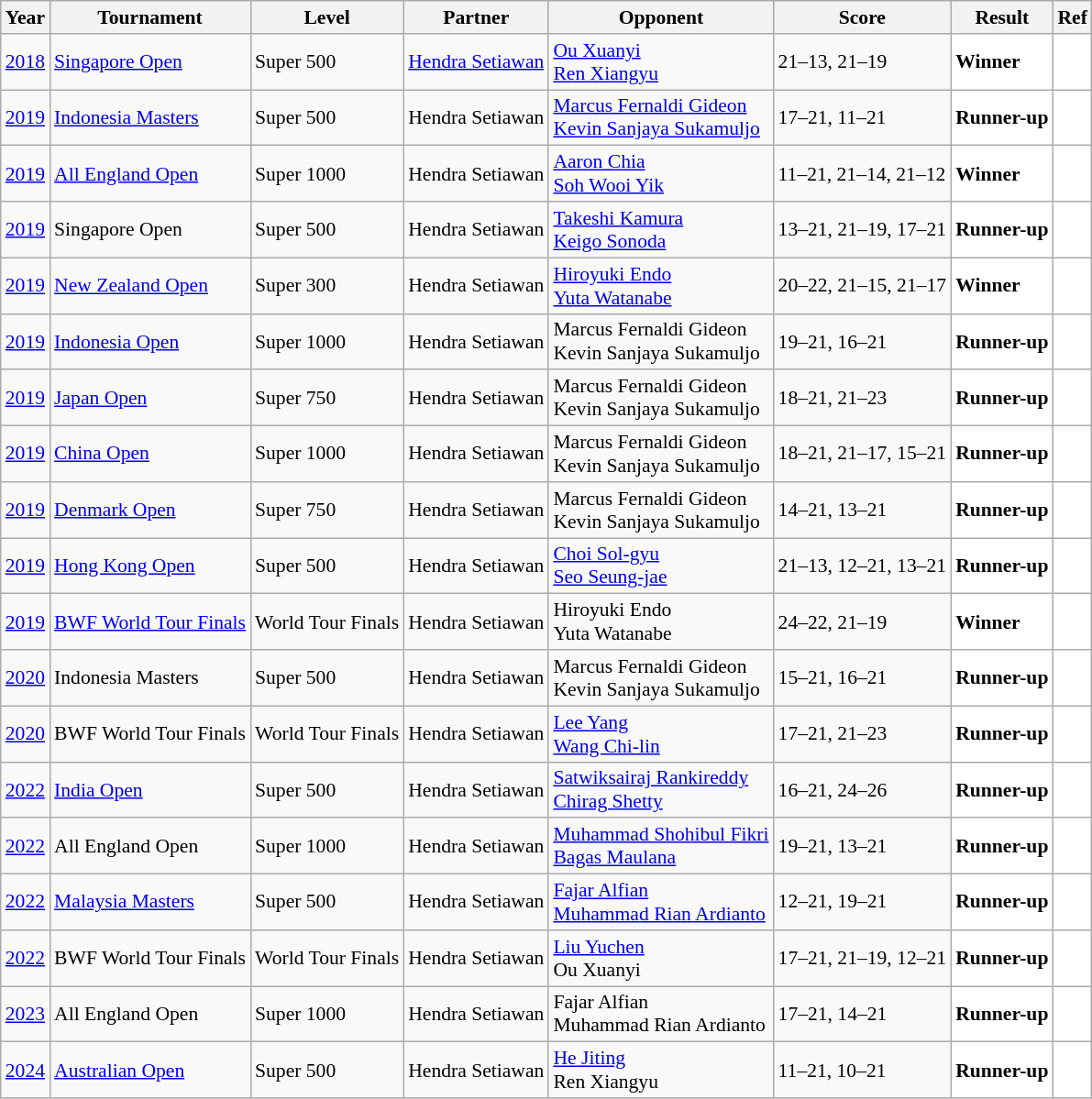<table class="sortable wikitable" style="font-size: 90%">
<tr>
<th>Year</th>
<th>Tournament</th>
<th>Level</th>
<th>Partner</th>
<th>Opponent</th>
<th>Score</th>
<th>Result</th>
<th>Ref</th>
</tr>
<tr>
<td align="center"><a href='#'>2018</a></td>
<td align="left"><a href='#'>Singapore Open</a></td>
<td align="left">Super 500</td>
<td align="left"> <a href='#'>Hendra Setiawan</a></td>
<td align="left"> <a href='#'>Ou Xuanyi</a><br> <a href='#'>Ren Xiangyu</a></td>
<td align="left">21–13, 21–19</td>
<td style="text-align:left; background:white"> <strong>Winner</strong></td>
<td style="text-align:center; background:white"></td>
</tr>
<tr>
<td align="center"><a href='#'>2019</a></td>
<td align="left"><a href='#'>Indonesia Masters</a></td>
<td align="left">Super 500</td>
<td align="left"> Hendra Setiawan</td>
<td align="left"> <a href='#'>Marcus Fernaldi Gideon</a><br> <a href='#'>Kevin Sanjaya Sukamuljo</a></td>
<td align="left">17–21, 11–21</td>
<td style="text-align:left; background:white"> <strong>Runner-up</strong></td>
<td style="text-align:center; background:white"></td>
</tr>
<tr>
<td align="center"><a href='#'>2019</a></td>
<td align="left"><a href='#'>All England Open</a></td>
<td align="left">Super 1000</td>
<td align="left"> Hendra Setiawan</td>
<td align="left"> <a href='#'>Aaron Chia</a><br> <a href='#'>Soh Wooi Yik</a></td>
<td align="left">11–21, 21–14, 21–12</td>
<td style="text-align:left; background:white"> <strong>Winner</strong></td>
<td style="text-align:center; background:white"></td>
</tr>
<tr>
<td align="center"><a href='#'>2019</a></td>
<td align="left">Singapore Open</td>
<td align="left">Super 500</td>
<td align="left"> Hendra Setiawan</td>
<td align="left"> <a href='#'>Takeshi Kamura</a><br> <a href='#'>Keigo Sonoda</a></td>
<td align="left">13–21, 21–19, 17–21</td>
<td style="text-align:left; background:white"> <strong>Runner-up</strong></td>
<td style="text-align:center; background:white"></td>
</tr>
<tr>
<td align="center"><a href='#'>2019</a></td>
<td align="left"><a href='#'>New Zealand Open</a></td>
<td align="left">Super 300</td>
<td align="left"> Hendra Setiawan</td>
<td align="left"> <a href='#'>Hiroyuki Endo</a><br> <a href='#'>Yuta Watanabe</a></td>
<td align="left">20–22, 21–15, 21–17</td>
<td style="text-align:left; background:white"> <strong>Winner</strong></td>
<td style="text-align:center; background:white"></td>
</tr>
<tr>
<td align="center"><a href='#'>2019</a></td>
<td align="left"><a href='#'>Indonesia Open</a></td>
<td align="left">Super 1000</td>
<td align="left"> Hendra Setiawan</td>
<td align="left"> Marcus Fernaldi Gideon<br> Kevin Sanjaya Sukamuljo</td>
<td align="left">19–21, 16–21</td>
<td style="text-align:left; background:white"> <strong>Runner-up</strong></td>
<td style="text-align:center; background:white"></td>
</tr>
<tr>
<td align="center"><a href='#'>2019</a></td>
<td align="left"><a href='#'>Japan Open</a></td>
<td align="left">Super 750</td>
<td align="left"> Hendra Setiawan</td>
<td align="left"> Marcus Fernaldi Gideon<br> Kevin Sanjaya Sukamuljo</td>
<td align="left">18–21, 21–23</td>
<td style="text-align:left; background:white"> <strong>Runner-up</strong></td>
<td style="text-align:center; background:white"></td>
</tr>
<tr>
<td align="center"><a href='#'>2019</a></td>
<td align="left"><a href='#'>China Open</a></td>
<td align="left">Super 1000</td>
<td align="left"> Hendra Setiawan</td>
<td align="left"> Marcus Fernaldi Gideon<br> Kevin Sanjaya Sukamuljo</td>
<td align="left">18–21, 21–17, 15–21</td>
<td style="text-align:left; background:white"> <strong>Runner-up</strong></td>
<td style="text-align:center; background:white"></td>
</tr>
<tr>
<td align="center"><a href='#'>2019</a></td>
<td align="left"><a href='#'>Denmark Open</a></td>
<td align="left">Super 750</td>
<td align="left"> Hendra Setiawan</td>
<td align="left"> Marcus Fernaldi Gideon<br> Kevin Sanjaya Sukamuljo</td>
<td align="left">14–21, 13–21</td>
<td style="text-align:left; background:white"> <strong>Runner-up</strong></td>
<td style="text-align:center; background:white"></td>
</tr>
<tr>
<td align="center"><a href='#'>2019</a></td>
<td align="left"><a href='#'>Hong Kong Open</a></td>
<td align="left">Super 500</td>
<td align="left"> Hendra Setiawan</td>
<td align="left"> <a href='#'>Choi Sol-gyu</a><br> <a href='#'>Seo Seung-jae</a></td>
<td align="left">21–13, 12–21, 13–21</td>
<td style="text-align:left; background:white"> <strong>Runner-up</strong></td>
<td style="text-align:center; background:white"></td>
</tr>
<tr>
<td align="center"><a href='#'>2019</a></td>
<td align="left"><a href='#'>BWF World Tour Finals</a></td>
<td align="left">World Tour Finals</td>
<td align="left"> Hendra Setiawan</td>
<td align="left"> Hiroyuki Endo<br> Yuta Watanabe</td>
<td align="left">24–22, 21–19</td>
<td style="text-align:left; background:white"> <strong>Winner</strong></td>
<td style="text-align:center; background:white"></td>
</tr>
<tr>
<td align="center"><a href='#'>2020</a></td>
<td align="left">Indonesia Masters</td>
<td align="left">Super 500</td>
<td align="left"> Hendra Setiawan</td>
<td align="left"> Marcus Fernaldi Gideon<br> Kevin Sanjaya Sukamuljo</td>
<td align="left">15–21, 16–21</td>
<td style="text-align:left; background:white"> <strong>Runner-up</strong></td>
<td style="text-align:center; background:white"></td>
</tr>
<tr>
<td align="center"><a href='#'>2020</a></td>
<td align="left">BWF World Tour Finals</td>
<td align="left">World Tour Finals</td>
<td align="left"> Hendra Setiawan</td>
<td align="left"> <a href='#'>Lee Yang</a><br> <a href='#'>Wang Chi-lin</a></td>
<td align="left">17–21, 21–23</td>
<td style="text-align:left; background:white"> <strong>Runner-up</strong></td>
<td style="text-align:center; background:white"></td>
</tr>
<tr>
<td align="center"><a href='#'>2022</a></td>
<td align="left"><a href='#'>India Open</a></td>
<td align="left">Super 500</td>
<td align="left"> Hendra Setiawan</td>
<td align="left"> <a href='#'>Satwiksairaj Rankireddy</a><br> <a href='#'>Chirag Shetty</a></td>
<td align="left">16–21, 24–26</td>
<td style="text-align:left; background:white"> <strong>Runner-up</strong></td>
<td style="text-align:center; background:white"></td>
</tr>
<tr>
<td align="center"><a href='#'>2022</a></td>
<td align="left">All England Open</td>
<td align="left">Super 1000</td>
<td align="left"> Hendra Setiawan</td>
<td align="left"> <a href='#'>Muhammad Shohibul Fikri</a><br> <a href='#'>Bagas Maulana</a></td>
<td align="left">19–21, 13–21</td>
<td style="text-align:left; background:white"> <strong>Runner-up</strong></td>
<td style="text-align:center; background:white"></td>
</tr>
<tr>
<td align="center"><a href='#'>2022</a></td>
<td align="left"><a href='#'>Malaysia Masters</a></td>
<td align="left">Super 500</td>
<td align="left"> Hendra Setiawan</td>
<td align="left"> <a href='#'>Fajar Alfian</a><br> <a href='#'>Muhammad Rian Ardianto</a></td>
<td align="left">12–21, 19–21</td>
<td style="text-align:left; background:white"> <strong>Runner-up</strong></td>
<td style="text-align:center; background:white"></td>
</tr>
<tr>
<td align="center"><a href='#'>2022</a></td>
<td align="left">BWF World Tour Finals</td>
<td align="left">World Tour Finals</td>
<td align="left"> Hendra Setiawan</td>
<td align="left"> <a href='#'>Liu Yuchen</a><br> Ou Xuanyi</td>
<td align="left">17–21, 21–19, 12–21</td>
<td style="text-align:left; background:white"> <strong>Runner-up</strong></td>
<td style="text-align:center; background:white"></td>
</tr>
<tr>
<td align="center"><a href='#'>2023</a></td>
<td align="left">All England Open</td>
<td align="left">Super 1000</td>
<td align="left"> Hendra Setiawan</td>
<td align="left"> Fajar Alfian<br> Muhammad Rian Ardianto</td>
<td align="left">17–21, 14–21</td>
<td style="text-align:left; background:white"> <strong>Runner-up</strong></td>
<td style="text-align:center; background:white"></td>
</tr>
<tr>
<td align="center"><a href='#'>2024</a></td>
<td align="left"><a href='#'>Australian Open</a></td>
<td align="left">Super 500</td>
<td align="left"> Hendra Setiawan</td>
<td align="left"> <a href='#'>He Jiting</a><br> Ren Xiangyu</td>
<td align="left">11–21, 10–21</td>
<td style="text-align:left; background:white"> <strong>Runner-up</strong></td>
<td style="text-align:center; background:white"></td>
</tr>
</table>
